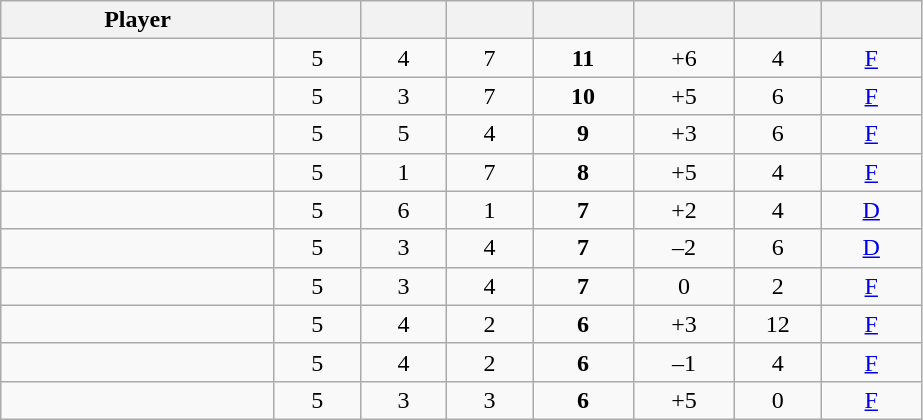<table class="wikitable sortable" style="text-align:center;">
<tr>
<th width="175px">Player</th>
<th width="50px"></th>
<th width="50px"></th>
<th width="50px"></th>
<th width="60px"></th>
<th width="60px"></th>
<th width="50px"></th>
<th width="60px"></th>
</tr>
<tr>
<td align="left"> </td>
<td>5</td>
<td>4</td>
<td>7</td>
<td><strong>11</strong></td>
<td>+6</td>
<td>4</td>
<td><a href='#'>F</a></td>
</tr>
<tr>
<td align="left"> </td>
<td>5</td>
<td>3</td>
<td>7</td>
<td><strong>10</strong></td>
<td>+5</td>
<td>6</td>
<td><a href='#'>F</a></td>
</tr>
<tr>
<td align="left"> </td>
<td>5</td>
<td>5</td>
<td>4</td>
<td><strong>9</strong></td>
<td>+3</td>
<td>6</td>
<td><a href='#'>F</a></td>
</tr>
<tr>
<td align="left"> </td>
<td>5</td>
<td>1</td>
<td>7</td>
<td><strong>8</strong></td>
<td>+5</td>
<td>4</td>
<td><a href='#'>F</a></td>
</tr>
<tr>
<td align="left"> </td>
<td>5</td>
<td>6</td>
<td>1</td>
<td><strong>7</strong></td>
<td>+2</td>
<td>4</td>
<td><a href='#'>D</a></td>
</tr>
<tr>
<td align="left"> </td>
<td>5</td>
<td>3</td>
<td>4</td>
<td><strong>7</strong></td>
<td>–2</td>
<td>6</td>
<td><a href='#'>D</a></td>
</tr>
<tr>
<td align="left"> </td>
<td>5</td>
<td>3</td>
<td>4</td>
<td><strong>7</strong></td>
<td>0</td>
<td>2</td>
<td><a href='#'>F</a></td>
</tr>
<tr>
<td align="left"> </td>
<td>5</td>
<td>4</td>
<td>2</td>
<td><strong>6</strong></td>
<td>+3</td>
<td>12</td>
<td><a href='#'>F</a></td>
</tr>
<tr>
<td align="left"> </td>
<td>5</td>
<td>4</td>
<td>2</td>
<td><strong>6</strong></td>
<td>–1</td>
<td>4</td>
<td><a href='#'>F</a></td>
</tr>
<tr>
<td align="left"> </td>
<td>5</td>
<td>3</td>
<td>3</td>
<td><strong>6</strong></td>
<td>+5</td>
<td>0</td>
<td><a href='#'>F</a></td>
</tr>
</table>
